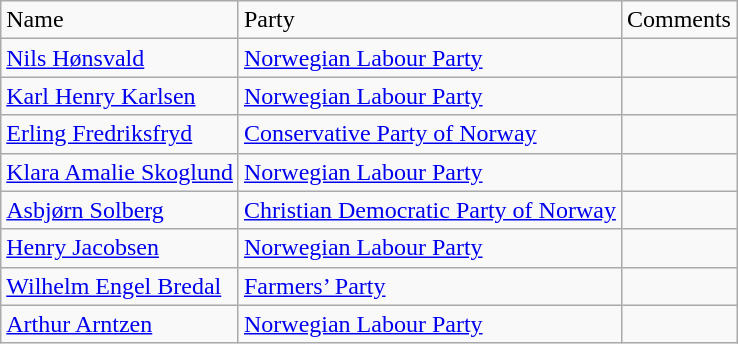<table class="wikitable">
<tr>
<td>Name</td>
<td>Party</td>
<td>Comments</td>
</tr>
<tr>
<td><a href='#'>Nils Hønsvald</a></td>
<td><a href='#'>Norwegian Labour Party</a></td>
<td></td>
</tr>
<tr>
<td><a href='#'>Karl Henry Karlsen</a></td>
<td><a href='#'>Norwegian Labour Party</a></td>
<td></td>
</tr>
<tr>
<td><a href='#'>Erling Fredriksfryd</a></td>
<td><a href='#'>Conservative Party of Norway</a></td>
<td></td>
</tr>
<tr>
<td><a href='#'>Klara Amalie Skoglund</a></td>
<td><a href='#'>Norwegian Labour Party</a></td>
<td></td>
</tr>
<tr>
<td><a href='#'>Asbjørn Solberg</a></td>
<td><a href='#'>Christian Democratic Party of Norway</a></td>
<td></td>
</tr>
<tr>
<td><a href='#'>Henry Jacobsen</a></td>
<td><a href='#'>Norwegian Labour Party</a></td>
<td></td>
</tr>
<tr>
<td><a href='#'>Wilhelm Engel Bredal</a></td>
<td><a href='#'>Farmers’ Party</a></td>
<td></td>
</tr>
<tr>
<td><a href='#'>Arthur Arntzen</a></td>
<td><a href='#'>Norwegian Labour Party</a></td>
<td></td>
</tr>
</table>
